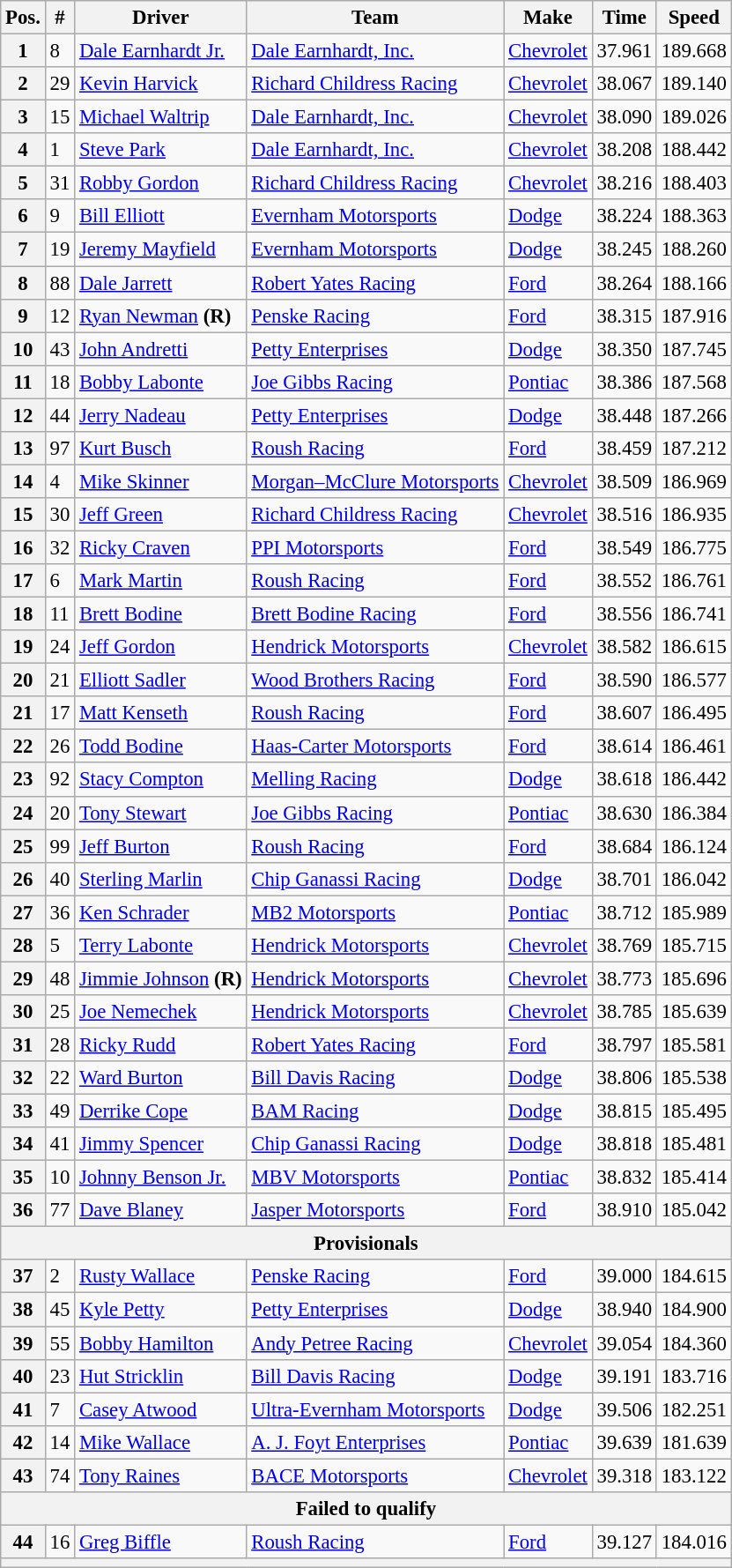<table class="wikitable" style="font-size:95%">
<tr>
<th>Pos.</th>
<th>#</th>
<th>Driver</th>
<th>Team</th>
<th>Make</th>
<th>Time</th>
<th>Speed</th>
</tr>
<tr>
<th>1</th>
<td>8</td>
<td><a href='#'>Dale Earnhardt Jr.</a></td>
<td><a href='#'>Dale Earnhardt, Inc.</a></td>
<td><a href='#'>Chevrolet</a></td>
<td>37.961</td>
<td>189.668</td>
</tr>
<tr>
<th>2</th>
<td>29</td>
<td><a href='#'>Kevin Harvick</a></td>
<td><a href='#'>Richard Childress Racing</a></td>
<td><a href='#'>Chevrolet</a></td>
<td>38.067</td>
<td>189.140</td>
</tr>
<tr>
<th>3</th>
<td>15</td>
<td><a href='#'>Michael Waltrip</a></td>
<td><a href='#'>Dale Earnhardt, Inc.</a></td>
<td><a href='#'>Chevrolet</a></td>
<td>38.090</td>
<td>189.026</td>
</tr>
<tr>
<th>4</th>
<td>1</td>
<td><a href='#'>Steve Park</a></td>
<td><a href='#'>Dale Earnhardt, Inc.</a></td>
<td><a href='#'>Chevrolet</a></td>
<td>38.208</td>
<td>188.442</td>
</tr>
<tr>
<th>5</th>
<td>31</td>
<td><a href='#'>Robby Gordon</a></td>
<td><a href='#'>Richard Childress Racing</a></td>
<td><a href='#'>Chevrolet</a></td>
<td>38.216</td>
<td>188.403</td>
</tr>
<tr>
<th>6</th>
<td>9</td>
<td><a href='#'>Bill Elliott</a></td>
<td><a href='#'>Evernham Motorsports</a></td>
<td><a href='#'>Dodge</a></td>
<td>38.224</td>
<td>188.363</td>
</tr>
<tr>
<th>7</th>
<td>19</td>
<td><a href='#'>Jeremy Mayfield</a></td>
<td><a href='#'>Evernham Motorsports</a></td>
<td><a href='#'>Dodge</a></td>
<td>38.245</td>
<td>188.260</td>
</tr>
<tr>
<th>8</th>
<td>88</td>
<td><a href='#'>Dale Jarrett</a></td>
<td><a href='#'>Robert Yates Racing</a></td>
<td><a href='#'>Ford</a></td>
<td>38.264</td>
<td>188.166</td>
</tr>
<tr>
<th>9</th>
<td>12</td>
<td><a href='#'>Ryan Newman</a> <strong>(R)</strong></td>
<td><a href='#'>Penske Racing</a></td>
<td><a href='#'>Ford</a></td>
<td>38.315</td>
<td>187.916</td>
</tr>
<tr>
<th>10</th>
<td>43</td>
<td><a href='#'>John Andretti</a></td>
<td><a href='#'>Petty Enterprises</a></td>
<td><a href='#'>Dodge</a></td>
<td>38.350</td>
<td>187.745</td>
</tr>
<tr>
<th>11</th>
<td>18</td>
<td><a href='#'>Bobby Labonte</a></td>
<td><a href='#'>Joe Gibbs Racing</a></td>
<td><a href='#'>Pontiac</a></td>
<td>38.386</td>
<td>187.568</td>
</tr>
<tr>
<th>12</th>
<td>44</td>
<td><a href='#'>Jerry Nadeau</a></td>
<td><a href='#'>Petty Enterprises</a></td>
<td><a href='#'>Dodge</a></td>
<td>38.448</td>
<td>187.266</td>
</tr>
<tr>
<th>13</th>
<td>97</td>
<td><a href='#'>Kurt Busch</a></td>
<td><a href='#'>Roush Racing</a></td>
<td><a href='#'>Ford</a></td>
<td>38.459</td>
<td>187.212</td>
</tr>
<tr>
<th>14</th>
<td>4</td>
<td><a href='#'>Mike Skinner</a></td>
<td><a href='#'>Morgan–McClure Motorsports</a></td>
<td><a href='#'>Chevrolet</a></td>
<td>38.509</td>
<td>186.969</td>
</tr>
<tr>
<th>15</th>
<td>30</td>
<td><a href='#'>Jeff Green</a></td>
<td><a href='#'>Richard Childress Racing</a></td>
<td><a href='#'>Chevrolet</a></td>
<td>38.516</td>
<td>186.935</td>
</tr>
<tr>
<th>16</th>
<td>32</td>
<td><a href='#'>Ricky Craven</a></td>
<td><a href='#'>PPI Motorsports</a></td>
<td><a href='#'>Ford</a></td>
<td>38.549</td>
<td>186.775</td>
</tr>
<tr>
<th>17</th>
<td>6</td>
<td><a href='#'>Mark Martin</a></td>
<td><a href='#'>Roush Racing</a></td>
<td><a href='#'>Ford</a></td>
<td>38.552</td>
<td>186.761</td>
</tr>
<tr>
<th>18</th>
<td>11</td>
<td><a href='#'>Brett Bodine</a></td>
<td><a href='#'>Brett Bodine Racing</a></td>
<td><a href='#'>Ford</a></td>
<td>38.556</td>
<td>186.741</td>
</tr>
<tr>
<th>19</th>
<td>24</td>
<td><a href='#'>Jeff Gordon</a></td>
<td><a href='#'>Hendrick Motorsports</a></td>
<td><a href='#'>Chevrolet</a></td>
<td>38.582</td>
<td>186.615</td>
</tr>
<tr>
<th>20</th>
<td>21</td>
<td><a href='#'>Elliott Sadler</a></td>
<td><a href='#'>Wood Brothers Racing</a></td>
<td><a href='#'>Ford</a></td>
<td>38.590</td>
<td>186.577</td>
</tr>
<tr>
<th>21</th>
<td>17</td>
<td><a href='#'>Matt Kenseth</a></td>
<td><a href='#'>Roush Racing</a></td>
<td><a href='#'>Ford</a></td>
<td>38.607</td>
<td>186.495</td>
</tr>
<tr>
<th>22</th>
<td>26</td>
<td><a href='#'>Todd Bodine</a></td>
<td><a href='#'>Haas-Carter Motorsports</a></td>
<td><a href='#'>Ford</a></td>
<td>38.614</td>
<td>186.461</td>
</tr>
<tr>
<th>23</th>
<td>92</td>
<td><a href='#'>Stacy Compton</a></td>
<td><a href='#'>Melling Racing</a></td>
<td><a href='#'>Dodge</a></td>
<td>38.618</td>
<td>186.442</td>
</tr>
<tr>
<th>24</th>
<td>20</td>
<td><a href='#'>Tony Stewart</a></td>
<td><a href='#'>Joe Gibbs Racing</a></td>
<td><a href='#'>Pontiac</a></td>
<td>38.630</td>
<td>186.384</td>
</tr>
<tr>
<th>25</th>
<td>99</td>
<td><a href='#'>Jeff Burton</a></td>
<td><a href='#'>Roush Racing</a></td>
<td><a href='#'>Ford</a></td>
<td>38.684</td>
<td>186.124</td>
</tr>
<tr>
<th>26</th>
<td>40</td>
<td><a href='#'>Sterling Marlin</a></td>
<td><a href='#'>Chip Ganassi Racing</a></td>
<td><a href='#'>Dodge</a></td>
<td>38.701</td>
<td>186.042</td>
</tr>
<tr>
<th>27</th>
<td>36</td>
<td><a href='#'>Ken Schrader</a></td>
<td><a href='#'>MB2 Motorsports</a></td>
<td><a href='#'>Pontiac</a></td>
<td>38.712</td>
<td>185.989</td>
</tr>
<tr>
<th>28</th>
<td>5</td>
<td><a href='#'>Terry Labonte</a></td>
<td><a href='#'>Hendrick Motorsports</a></td>
<td><a href='#'>Chevrolet</a></td>
<td>38.769</td>
<td>185.715</td>
</tr>
<tr>
<th>29</th>
<td>48</td>
<td><a href='#'>Jimmie Johnson</a> <strong>(R)</strong></td>
<td><a href='#'>Hendrick Motorsports</a></td>
<td><a href='#'>Chevrolet</a></td>
<td>38.773</td>
<td>185.696</td>
</tr>
<tr>
<th>30</th>
<td>25</td>
<td><a href='#'>Joe Nemechek</a></td>
<td><a href='#'>Hendrick Motorsports</a></td>
<td><a href='#'>Chevrolet</a></td>
<td>38.785</td>
<td>185.639</td>
</tr>
<tr>
<th>31</th>
<td>28</td>
<td><a href='#'>Ricky Rudd</a></td>
<td><a href='#'>Robert Yates Racing</a></td>
<td><a href='#'>Ford</a></td>
<td>38.797</td>
<td>185.581</td>
</tr>
<tr>
<th>32</th>
<td>22</td>
<td><a href='#'>Ward Burton</a></td>
<td><a href='#'>Bill Davis Racing</a></td>
<td><a href='#'>Dodge</a></td>
<td>38.806</td>
<td>185.538</td>
</tr>
<tr>
<th>33</th>
<td>49</td>
<td><a href='#'>Derrike Cope</a></td>
<td><a href='#'>BAM Racing</a></td>
<td><a href='#'>Dodge</a></td>
<td>38.815</td>
<td>185.495</td>
</tr>
<tr>
<th>34</th>
<td>41</td>
<td><a href='#'>Jimmy Spencer</a></td>
<td><a href='#'>Chip Ganassi Racing</a></td>
<td><a href='#'>Dodge</a></td>
<td>38.818</td>
<td>185.481</td>
</tr>
<tr>
<th>35</th>
<td>10</td>
<td><a href='#'>Johnny Benson Jr.</a></td>
<td><a href='#'>MBV Motorsports</a></td>
<td><a href='#'>Pontiac</a></td>
<td>38.832</td>
<td>185.414</td>
</tr>
<tr>
<th>36</th>
<td>77</td>
<td><a href='#'>Dave Blaney</a></td>
<td><a href='#'>Jasper Motorsports</a></td>
<td><a href='#'>Ford</a></td>
<td>38.910</td>
<td>185.042</td>
</tr>
<tr>
<th colspan="7">Provisionals</th>
</tr>
<tr>
<th>37</th>
<td>2</td>
<td><a href='#'>Rusty Wallace</a></td>
<td><a href='#'>Penske Racing</a></td>
<td><a href='#'>Ford</a></td>
<td>39.000</td>
<td>184.615</td>
</tr>
<tr>
<th>38</th>
<td>45</td>
<td><a href='#'>Kyle Petty</a></td>
<td><a href='#'>Petty Enterprises</a></td>
<td><a href='#'>Dodge</a></td>
<td>38.940</td>
<td>184.900</td>
</tr>
<tr>
<th>39</th>
<td>55</td>
<td><a href='#'>Bobby Hamilton</a></td>
<td><a href='#'>Andy Petree Racing</a></td>
<td><a href='#'>Chevrolet</a></td>
<td>39.054</td>
<td>184.360</td>
</tr>
<tr>
<th>40</th>
<td>23</td>
<td><a href='#'>Hut Stricklin</a></td>
<td><a href='#'>Bill Davis Racing</a></td>
<td><a href='#'>Dodge</a></td>
<td>39.191</td>
<td>183.716</td>
</tr>
<tr>
<th>41</th>
<td>7</td>
<td><a href='#'>Casey Atwood</a></td>
<td><a href='#'>Ultra-Evernham Motorsports</a></td>
<td><a href='#'>Dodge</a></td>
<td>39.506</td>
<td>182.251</td>
</tr>
<tr>
<th>42</th>
<td>14</td>
<td><a href='#'>Mike Wallace</a></td>
<td><a href='#'>A. J. Foyt Enterprises</a></td>
<td><a href='#'>Pontiac</a></td>
<td>39.639</td>
<td>181.639</td>
</tr>
<tr>
<th>43</th>
<td>74</td>
<td><a href='#'>Tony Raines</a></td>
<td><a href='#'>BACE Motorsports</a></td>
<td><a href='#'>Chevrolet</a></td>
<td>39.318</td>
<td>183.122</td>
</tr>
<tr>
<th colspan="7">Failed to qualify</th>
</tr>
<tr>
<th>44</th>
<td>16</td>
<td><a href='#'>Greg Biffle</a></td>
<td><a href='#'>Roush Racing</a></td>
<td><a href='#'>Ford</a></td>
<td>39.127</td>
<td>184.016</td>
</tr>
<tr>
<th colspan="7"></th>
</tr>
</table>
